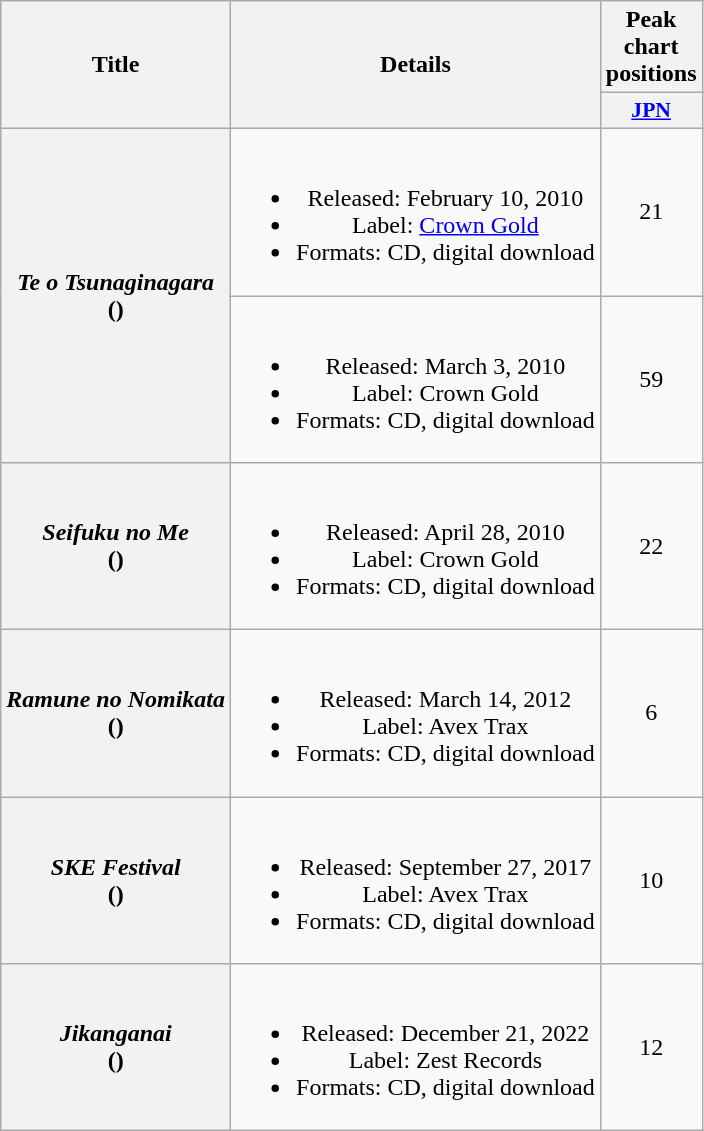<table class="wikitable plainrowheaders" style="text-align:center;">
<tr>
<th rowspan="2">Title</th>
<th rowspan="2">Details</th>
<th colspan="1">Peak chart positions</th>
</tr>
<tr>
<th style="width:3em;font-size:90%;"><a href='#'>JPN</a><br></th>
</tr>
<tr>
<th scope="row" rowspan=2><em>Te o Tsunaginagara</em><br>()</th>
<td><br><ul><li>Released: February 10, 2010 </li><li>Label: <a href='#'>Crown Gold</a></li><li>Formats: CD, digital download</li></ul></td>
<td>21</td>
</tr>
<tr>
<td><br><ul><li>Released: March 3, 2010 </li><li>Label: Crown Gold</li><li>Formats: CD, digital download</li></ul></td>
<td>59</td>
</tr>
<tr>
<th scope="row"><em>Seifuku no Me</em><br>()</th>
<td><br><ul><li>Released: April 28, 2010 </li><li>Label: Crown Gold</li><li>Formats: CD, digital download</li></ul></td>
<td>22</td>
</tr>
<tr>
<th scope="row"><em>Ramune no Nomikata</em><br>()</th>
<td><br><ul><li>Released: March 14, 2012 </li><li>Label: Avex Trax</li><li>Formats: CD, digital download</li></ul></td>
<td>6</td>
</tr>
<tr>
<th scope="row"><em>SKE Festival</em><br>()</th>
<td><br><ul><li>Released: September 27, 2017 </li><li>Label: Avex Trax</li><li>Formats: CD, digital download</li></ul></td>
<td>10</td>
</tr>
<tr>
<th scope="row"><em>Jikanganai</em><br>()</th>
<td><br><ul><li>Released: December 21, 2022 </li><li>Label: Zest Records</li><li>Formats: CD, digital download</li></ul></td>
<td>12</td>
</tr>
</table>
